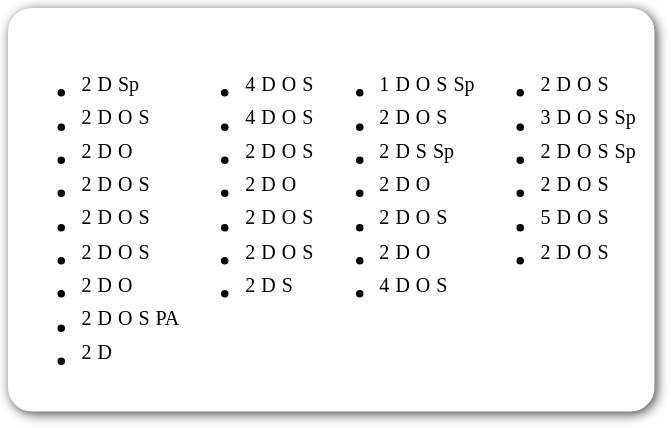<table style=" border-radius:1em; box-shadow: 0.1em 0.1em 0.5em rgba(0,0,0,0.75); background-color: white; border: 1px solid white; padding: 5px;">
<tr style="vertical-align:top;">
<td><br><ul><li><sup>2</sup> <sup>D</sup> <sup>Sp</sup></li><li><sup>2</sup> <sup>D</sup> <sup>O</sup> <sup>S</sup></li><li><sup>2</sup> <sup>D</sup> <sup>O</sup></li><li><sup>2</sup> <sup>D</sup> <sup>O</sup> <sup>S</sup></li><li><sup>2</sup> <sup>D</sup> <sup>O</sup> <sup>S</sup></li><li><sup>2</sup> <sup>D</sup> <sup>O</sup> <sup>S</sup></li><li><sup>2</sup> <sup>D</sup> <sup>O</sup></li><li><sup>2</sup> <sup>D</sup> <sup>O</sup> <sup>S</sup> <sup>PA</sup></li><li><sup>2</sup> <sup>D</sup></li></ul></td>
<td valign="top"><br><ul><li><sup>4</sup> <sup>D</sup> <sup>O</sup> <sup>S</sup></li><li><sup>4</sup> <sup>D</sup> <sup>O</sup> <sup>S</sup></li><li><sup>2</sup> <sup>D</sup> <sup>O</sup> <sup>S</sup></li><li><sup>2</sup> <sup>D</sup> <sup>O</sup></li><li><sup>2</sup> <sup>D</sup> <sup>O</sup> <sup>S</sup></li><li><sup>2</sup> <sup>D</sup> <sup>O</sup> <sup>S</sup></li><li><sup>2</sup> <sup>D</sup> <sup>S</sup></li></ul></td>
<td valign="top"><br><ul><li><sup>1</sup> <sup>D</sup> <sup>O</sup> <sup>S</sup> <sup>Sp</sup></li><li><sup>2</sup> <sup>D</sup> <sup>O</sup> <sup>S</sup></li><li><sup>2</sup> <sup>D</sup> <sup>S</sup> <sup>Sp</sup></li><li><sup>2</sup> <sup>D</sup> <sup>O</sup></li><li><sup>2</sup> <sup>D</sup> <sup>O</sup> <sup>S</sup></li><li><sup>2</sup> <sup>D</sup> <sup>O</sup></li><li><sup>4</sup> <sup>D</sup> <sup>O</sup> <sup>S</sup></li></ul></td>
<td valign="top"><br><ul><li><sup>2</sup> <sup>D</sup> <sup>O</sup> <sup>S</sup></li><li><sup>3</sup> <sup>D</sup> <sup>O</sup> <sup>S</sup> <sup>Sp</sup></li><li><sup>2</sup> <sup>D</sup> <sup>O</sup> <sup>S</sup> <sup>Sp</sup></li><li><sup>2</sup> <sup>D</sup> <sup>O</sup> <sup>S</sup></li><li><sup>5</sup> <sup>D</sup> <sup>O</sup> <sup>S</sup></li><li><sup>2</sup> <sup>D</sup> <sup>O</sup> <sup>S</sup></li></ul></td>
<td></td>
</tr>
</table>
